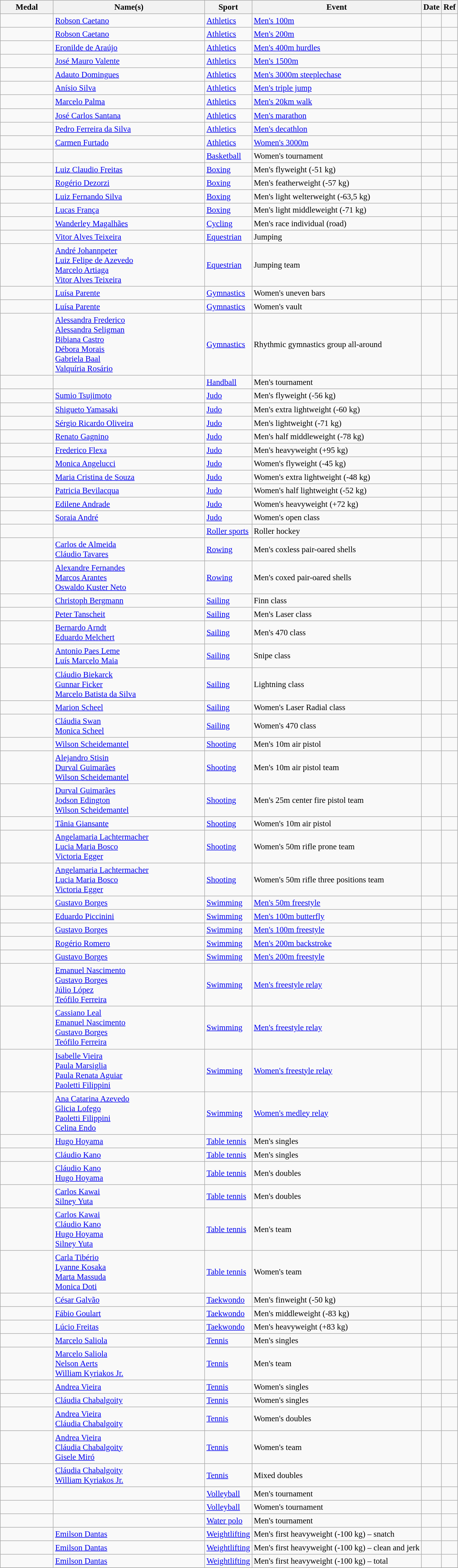<table class="wikitable sortable" style="font-size: 95%;">
<tr>
<th style="width:6em">Medal</th>
<th style="width:18em">Name(s)</th>
<th>Sport</th>
<th>Event</th>
<th>Date</th>
<th>Ref</th>
</tr>
<tr>
<td></td>
<td><a href='#'>Robson Caetano</a></td>
<td><a href='#'>Athletics</a></td>
<td><a href='#'>Men's 100m</a></td>
<td></td>
<td></td>
</tr>
<tr>
<td></td>
<td><a href='#'>Robson Caetano</a></td>
<td><a href='#'>Athletics</a></td>
<td><a href='#'>Men's 200m</a></td>
<td></td>
<td></td>
</tr>
<tr>
<td></td>
<td><a href='#'>Eronilde de Araújo</a></td>
<td><a href='#'>Athletics</a></td>
<td><a href='#'>Men's 400m hurdles</a></td>
<td></td>
<td></td>
</tr>
<tr>
<td></td>
<td><a href='#'>José Mauro Valente</a></td>
<td><a href='#'>Athletics</a></td>
<td><a href='#'>Men's 1500m</a></td>
<td></td>
<td></td>
</tr>
<tr>
<td></td>
<td><a href='#'>Adauto Domingues</a></td>
<td><a href='#'>Athletics</a></td>
<td><a href='#'>Men's 3000m steeplechase</a></td>
<td></td>
<td></td>
</tr>
<tr>
<td></td>
<td><a href='#'>Anísio Silva</a></td>
<td><a href='#'>Athletics</a></td>
<td><a href='#'>Men's triple jump</a></td>
<td></td>
<td></td>
</tr>
<tr>
<td></td>
<td><a href='#'>Marcelo Palma</a></td>
<td><a href='#'>Athletics</a></td>
<td><a href='#'>Men's 20km walk</a></td>
<td></td>
<td></td>
</tr>
<tr>
<td></td>
<td><a href='#'>José Carlos Santana</a></td>
<td><a href='#'>Athletics</a></td>
<td><a href='#'>Men's marathon</a></td>
<td></td>
<td></td>
</tr>
<tr>
<td></td>
<td><a href='#'>Pedro Ferreira da Silva</a></td>
<td><a href='#'>Athletics</a></td>
<td><a href='#'>Men's decathlon</a></td>
<td></td>
<td></td>
</tr>
<tr>
<td></td>
<td><a href='#'>Carmen Furtado</a></td>
<td><a href='#'>Athletics</a></td>
<td><a href='#'>Women's 3000m</a></td>
<td></td>
<td></td>
</tr>
<tr>
<td></td>
<td><br></td>
<td><a href='#'>Basketball</a></td>
<td>Women's tournament</td>
<td></td>
<td></td>
</tr>
<tr>
<td></td>
<td><a href='#'>Luiz Claudio Freitas</a></td>
<td><a href='#'>Boxing</a></td>
<td>Men's flyweight (-51 kg)</td>
<td></td>
<td></td>
</tr>
<tr>
<td></td>
<td><a href='#'>Rogério Dezorzi</a></td>
<td><a href='#'>Boxing</a></td>
<td>Men's featherweight (-57 kg)</td>
<td></td>
<td></td>
</tr>
<tr>
<td></td>
<td><a href='#'>Luiz Fernando Silva</a></td>
<td><a href='#'>Boxing</a></td>
<td>Men's light welterweight (-63,5 kg)</td>
<td></td>
<td></td>
</tr>
<tr>
<td></td>
<td><a href='#'>Lucas França</a></td>
<td><a href='#'>Boxing</a></td>
<td>Men's light middleweight (-71 kg)</td>
<td></td>
<td></td>
</tr>
<tr>
<td></td>
<td><a href='#'>Wanderley Magalhães</a></td>
<td><a href='#'>Cycling</a></td>
<td>Men's race individual (road)</td>
<td></td>
<td></td>
</tr>
<tr>
<td></td>
<td><a href='#'>Vitor Alves Teixeira</a></td>
<td><a href='#'>Equestrian</a></td>
<td>Jumping</td>
<td></td>
<td></td>
</tr>
<tr>
<td></td>
<td><a href='#'>André Johannpeter</a> <br> <a href='#'>Luiz Felipe de Azevedo</a> <br> <a href='#'>Marcelo Artiaga</a> <br> <a href='#'>Vitor Alves Teixeira</a></td>
<td><a href='#'>Equestrian</a></td>
<td>Jumping team</td>
<td></td>
<td></td>
</tr>
<tr>
<td></td>
<td><a href='#'>Luísa Parente</a></td>
<td><a href='#'>Gymnastics</a></td>
<td>Women's uneven bars</td>
<td></td>
<td></td>
</tr>
<tr>
<td></td>
<td><a href='#'>Luísa Parente</a></td>
<td><a href='#'>Gymnastics</a></td>
<td>Women's vault</td>
<td></td>
<td></td>
</tr>
<tr>
<td></td>
<td><a href='#'>Alessandra Frederico</a> <br> <a href='#'>Alessandra Seligman</a> <br> <a href='#'>Bibiana Castro</a> <br> <a href='#'>Débora Morais</a> <br> <a href='#'>Gabriela Baal</a> <br> <a href='#'>Valquíria Rosário</a></td>
<td><a href='#'>Gymnastics</a></td>
<td>Rhythmic gymnastics group all-around</td>
<td></td>
<td></td>
</tr>
<tr>
<td></td>
<td><br></td>
<td><a href='#'>Handball</a></td>
<td>Men's tournament</td>
<td></td>
<td></td>
</tr>
<tr>
<td></td>
<td><a href='#'>Sumio Tsujimoto</a></td>
<td><a href='#'>Judo</a></td>
<td>Men's flyweight (-56 kg)</td>
<td></td>
<td></td>
</tr>
<tr>
<td></td>
<td><a href='#'>Shigueto Yamasaki</a></td>
<td><a href='#'>Judo</a></td>
<td>Men's extra lightweight (-60 kg)</td>
<td></td>
<td></td>
</tr>
<tr>
<td></td>
<td><a href='#'>Sérgio Ricardo Oliveira</a></td>
<td><a href='#'>Judo</a></td>
<td>Men's lightweight (-71 kg)</td>
<td></td>
<td></td>
</tr>
<tr>
<td></td>
<td><a href='#'>Renato Gagnino</a></td>
<td><a href='#'>Judo</a></td>
<td>Men's half middleweight (-78 kg)</td>
<td></td>
<td></td>
</tr>
<tr>
<td></td>
<td><a href='#'>Frederico Flexa</a></td>
<td><a href='#'>Judo</a></td>
<td>Men's heavyweight (+95 kg)</td>
<td></td>
<td></td>
</tr>
<tr>
<td></td>
<td><a href='#'>Monica Angelucci</a></td>
<td><a href='#'>Judo</a></td>
<td>Women's flyweight (-45 kg)</td>
<td></td>
<td></td>
</tr>
<tr>
<td></td>
<td><a href='#'>Maria Cristina de Souza</a></td>
<td><a href='#'>Judo</a></td>
<td>Women's extra lightweight (-48 kg)</td>
<td></td>
<td></td>
</tr>
<tr>
<td></td>
<td><a href='#'>Patricia Bevilacqua</a></td>
<td><a href='#'>Judo</a></td>
<td>Women's half lightweight (-52 kg)</td>
<td></td>
<td></td>
</tr>
<tr>
<td></td>
<td><a href='#'>Edilene Andrade</a></td>
<td><a href='#'>Judo</a></td>
<td>Women's heavyweight (+72 kg)</td>
<td></td>
<td></td>
</tr>
<tr>
<td></td>
<td><a href='#'>Soraia André</a></td>
<td><a href='#'>Judo</a></td>
<td>Women's open class</td>
<td></td>
<td></td>
</tr>
<tr>
<td></td>
<td><br></td>
<td><a href='#'>Roller sports</a></td>
<td>Roller hockey</td>
<td></td>
<td></td>
</tr>
<tr>
<td></td>
<td><a href='#'>Carlos de Almeida</a> <br> <a href='#'>Cláudio Tavares</a></td>
<td><a href='#'>Rowing</a></td>
<td>Men's coxless pair-oared shells</td>
<td></td>
<td></td>
</tr>
<tr>
<td></td>
<td><a href='#'>Alexandre Fernandes</a> <br> <a href='#'>Marcos Arantes</a> <br> <a href='#'>Oswaldo Kuster Neto</a></td>
<td><a href='#'>Rowing</a></td>
<td>Men's coxed pair-oared shells</td>
<td></td>
<td></td>
</tr>
<tr>
<td></td>
<td><a href='#'>Christoph Bergmann</a></td>
<td><a href='#'>Sailing</a></td>
<td>Finn class</td>
<td></td>
<td></td>
</tr>
<tr>
<td></td>
<td><a href='#'>Peter Tanscheit</a></td>
<td><a href='#'>Sailing</a></td>
<td>Men's Laser class</td>
<td></td>
<td></td>
</tr>
<tr>
<td></td>
<td><a href='#'>Bernardo Arndt</a> <br> <a href='#'>Eduardo Melchert</a></td>
<td><a href='#'>Sailing</a></td>
<td>Men's 470 class</td>
<td></td>
<td></td>
</tr>
<tr>
<td></td>
<td><a href='#'>Antonio Paes Leme</a> <br> <a href='#'>Luís Marcelo Maia</a></td>
<td><a href='#'>Sailing</a></td>
<td>Snipe class</td>
<td></td>
<td></td>
</tr>
<tr>
<td></td>
<td><a href='#'>Cláudio Biekarck</a> <br> <a href='#'>Gunnar Ficker</a> <br> <a href='#'>Marcelo Batista da Silva</a></td>
<td><a href='#'>Sailing</a></td>
<td>Lightning class</td>
<td></td>
<td></td>
</tr>
<tr>
<td></td>
<td><a href='#'>Marion Scheel</a></td>
<td><a href='#'>Sailing</a></td>
<td>Women's Laser Radial class</td>
<td></td>
<td></td>
</tr>
<tr>
<td></td>
<td><a href='#'>Cláudia Swan</a> <br> <a href='#'>Monica Scheel</a></td>
<td><a href='#'>Sailing</a></td>
<td>Women's 470 class</td>
<td></td>
<td></td>
</tr>
<tr>
<td></td>
<td><a href='#'>Wilson Scheidemantel</a></td>
<td><a href='#'>Shooting</a></td>
<td>Men's 10m air pistol</td>
<td></td>
<td></td>
</tr>
<tr>
<td></td>
<td><a href='#'>Alejandro Stisin</a> <br> <a href='#'>Durval Guimarães</a> <br> <a href='#'>Wilson Scheidemantel</a></td>
<td><a href='#'>Shooting</a></td>
<td>Men's 10m air pistol team</td>
<td></td>
<td></td>
</tr>
<tr>
<td></td>
<td><a href='#'>Durval Guimarães</a> <br> <a href='#'>Jodson Edington</a> <br> <a href='#'>Wilson Scheidemantel</a></td>
<td><a href='#'>Shooting</a></td>
<td>Men's 25m center fire pistol team</td>
<td></td>
<td></td>
</tr>
<tr>
<td></td>
<td><a href='#'>Tânia Giansante</a></td>
<td><a href='#'>Shooting</a></td>
<td>Women's 10m air pistol</td>
<td></td>
<td></td>
</tr>
<tr>
<td></td>
<td><a href='#'>Angelamaria Lachtermacher</a> <br> <a href='#'>Lucia Maria Bosco</a> <br> <a href='#'>Victoria Egger</a></td>
<td><a href='#'>Shooting</a></td>
<td>Women's 50m rifle prone team</td>
<td></td>
<td></td>
</tr>
<tr>
<td></td>
<td><a href='#'>Angelamaria Lachtermacher</a> <br> <a href='#'>Lucia Maria Bosco</a> <br> <a href='#'>Victoria Egger</a></td>
<td><a href='#'>Shooting</a></td>
<td>Women's 50m rifle three positions team</td>
<td></td>
<td></td>
</tr>
<tr>
<td></td>
<td><a href='#'>Gustavo Borges</a></td>
<td><a href='#'>Swimming</a></td>
<td><a href='#'>Men's 50m freestyle</a></td>
<td></td>
<td></td>
</tr>
<tr>
<td></td>
<td><a href='#'>Eduardo Piccinini</a></td>
<td><a href='#'>Swimming</a></td>
<td><a href='#'>Men's 100m butterfly</a></td>
<td></td>
<td></td>
</tr>
<tr>
<td></td>
<td><a href='#'>Gustavo Borges</a></td>
<td><a href='#'>Swimming</a></td>
<td><a href='#'>Men's 100m freestyle</a></td>
<td></td>
<td></td>
</tr>
<tr>
<td></td>
<td><a href='#'>Rogério Romero</a></td>
<td><a href='#'>Swimming</a></td>
<td><a href='#'>Men's 200m backstroke</a></td>
<td></td>
<td></td>
</tr>
<tr>
<td></td>
<td><a href='#'>Gustavo Borges</a></td>
<td><a href='#'>Swimming</a></td>
<td><a href='#'>Men's 200m freestyle</a></td>
<td></td>
<td></td>
</tr>
<tr>
<td></td>
<td><a href='#'>Emanuel Nascimento</a> <br> <a href='#'>Gustavo Borges</a> <br> <a href='#'>Júlio López</a> <br> <a href='#'>Teófilo Ferreira</a></td>
<td><a href='#'>Swimming</a></td>
<td><a href='#'>Men's  freestyle relay</a></td>
<td></td>
<td></td>
</tr>
<tr>
<td></td>
<td><a href='#'>Cassiano Leal</a> <br> <a href='#'>Emanuel Nascimento</a> <br> <a href='#'>Gustavo Borges</a> <br> <a href='#'>Teófilo Ferreira</a></td>
<td><a href='#'>Swimming</a></td>
<td><a href='#'>Men's  freestyle relay</a></td>
<td></td>
<td></td>
</tr>
<tr>
<td></td>
<td><a href='#'>Isabelle Vieira</a> <br> <a href='#'>Paula Marsiglia</a> <br> <a href='#'>Paula Renata Aguiar</a> <br> <a href='#'>Paoletti Filippini</a></td>
<td><a href='#'>Swimming</a></td>
<td><a href='#'>Women's  freestyle relay</a></td>
<td></td>
<td></td>
</tr>
<tr>
<td></td>
<td><a href='#'>Ana Catarina Azevedo</a> <br> <a href='#'>Glicia Lofego</a> <br> <a href='#'>Paoletti Filippini</a> <br> <a href='#'>Celina Endo</a></td>
<td><a href='#'>Swimming</a></td>
<td><a href='#'>Women's  medley relay</a></td>
<td></td>
<td></td>
</tr>
<tr>
<td></td>
<td><a href='#'>Hugo Hoyama</a></td>
<td><a href='#'>Table tennis</a></td>
<td>Men's singles</td>
<td></td>
<td></td>
</tr>
<tr>
<td></td>
<td><a href='#'>Cláudio Kano</a></td>
<td><a href='#'>Table tennis</a></td>
<td>Men's singles</td>
<td></td>
<td></td>
</tr>
<tr>
<td></td>
<td><a href='#'>Cláudio Kano</a> <br> <a href='#'>Hugo Hoyama</a></td>
<td><a href='#'>Table tennis</a></td>
<td>Men's doubles</td>
<td></td>
<td></td>
</tr>
<tr>
<td></td>
<td><a href='#'>Carlos Kawai</a> <br> <a href='#'>Silney Yuta</a></td>
<td><a href='#'>Table tennis</a></td>
<td>Men's doubles</td>
<td></td>
<td></td>
</tr>
<tr>
<td></td>
<td><a href='#'>Carlos Kawai</a> <br> <a href='#'>Cláudio Kano</a> <br> <a href='#'>Hugo Hoyama</a> <br> <a href='#'>Silney Yuta</a></td>
<td><a href='#'>Table tennis</a></td>
<td>Men's team</td>
<td></td>
<td></td>
</tr>
<tr>
<td></td>
<td><a href='#'>Carla Tibério</a> <br> <a href='#'>Lyanne Kosaka</a> <br> <a href='#'>Marta Massuda</a> <br> <a href='#'>Monica Doti</a></td>
<td><a href='#'>Table tennis</a></td>
<td>Women's team</td>
<td></td>
<td></td>
</tr>
<tr>
<td></td>
<td><a href='#'>César Galvão</a></td>
<td><a href='#'>Taekwondo</a></td>
<td>Men's finweight (-50 kg)</td>
<td></td>
<td></td>
</tr>
<tr>
<td></td>
<td><a href='#'>Fábio Goulart</a></td>
<td><a href='#'>Taekwondo</a></td>
<td>Men's middleweight (-83 kg)</td>
<td></td>
<td></td>
</tr>
<tr>
<td></td>
<td><a href='#'>Lúcio Freitas</a></td>
<td><a href='#'>Taekwondo</a></td>
<td>Men's heavyweight (+83 kg)</td>
<td></td>
<td></td>
</tr>
<tr>
<td></td>
<td><a href='#'>Marcelo Saliola</a></td>
<td><a href='#'>Tennis</a></td>
<td>Men's singles</td>
<td></td>
<td></td>
</tr>
<tr>
<td></td>
<td><a href='#'>Marcelo Saliola</a> <br> <a href='#'>Nelson Aerts</a> <br> <a href='#'>William Kyriakos Jr.</a></td>
<td><a href='#'>Tennis</a></td>
<td>Men's team</td>
<td></td>
<td></td>
</tr>
<tr>
<td></td>
<td><a href='#'>Andrea Vieira</a></td>
<td><a href='#'>Tennis</a></td>
<td>Women's singles</td>
<td></td>
<td></td>
</tr>
<tr>
<td></td>
<td><a href='#'>Cláudia Chabalgoity</a></td>
<td><a href='#'>Tennis</a></td>
<td>Women's singles</td>
<td></td>
<td></td>
</tr>
<tr>
<td></td>
<td><a href='#'>Andrea Vieira</a> <br> <a href='#'>Cláudia Chabalgoity</a></td>
<td><a href='#'>Tennis</a></td>
<td>Women's doubles</td>
<td></td>
<td></td>
</tr>
<tr>
<td></td>
<td><a href='#'>Andrea Vieira</a> <br> <a href='#'>Cláudia Chabalgoity</a> <br> <a href='#'>Gisele Miró</a></td>
<td><a href='#'>Tennis</a></td>
<td>Women's team</td>
<td></td>
<td></td>
</tr>
<tr>
<td></td>
<td><a href='#'>Cláudia Chabalgoity</a> <br> <a href='#'>William Kyriakos Jr.</a></td>
<td><a href='#'>Tennis</a></td>
<td>Mixed doubles</td>
<td></td>
<td></td>
</tr>
<tr>
<td></td>
<td><br></td>
<td><a href='#'>Volleyball</a></td>
<td>Men's tournament</td>
<td></td>
<td></td>
</tr>
<tr>
<td></td>
<td><br></td>
<td><a href='#'>Volleyball</a></td>
<td>Women's tournament</td>
<td></td>
<td></td>
</tr>
<tr>
<td></td>
<td><br></td>
<td><a href='#'>Water polo</a></td>
<td>Men's tournament</td>
<td></td>
<td></td>
</tr>
<tr>
<td></td>
<td><a href='#'>Emilson Dantas</a></td>
<td><a href='#'>Weightlifting</a></td>
<td>Men's first heavyweight (-100 kg) – snatch</td>
<td></td>
<td></td>
</tr>
<tr>
<td></td>
<td><a href='#'>Emilson Dantas</a></td>
<td><a href='#'>Weightlifting</a></td>
<td>Men's first heavyweight (-100 kg) – clean and jerk</td>
<td></td>
<td></td>
</tr>
<tr>
<td></td>
<td><a href='#'>Emilson Dantas</a></td>
<td><a href='#'>Weightlifting</a></td>
<td>Men's first heavyweight (-100 kg) – total</td>
<td></td>
<td></td>
</tr>
<tr>
</tr>
</table>
